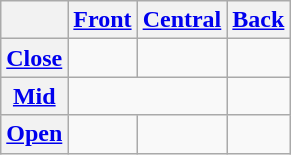<table class="wikitable">
<tr>
<th></th>
<th><a href='#'>Front</a></th>
<th><a href='#'>Central</a></th>
<th><a href='#'>Back</a></th>
</tr>
<tr>
<th align="left"><a href='#'>Close</a></th>
<td align="center"></td>
<td align="center"></td>
<td align="center"></td>
</tr>
<tr>
<th align="left"><a href='#'>Mid</a></th>
<td colspan="2" align="center"></td>
<td align="center"></td>
</tr>
<tr>
<th align="left"><a href='#'>Open</a></th>
<td align="center"></td>
<td></td>
<td></td>
</tr>
</table>
